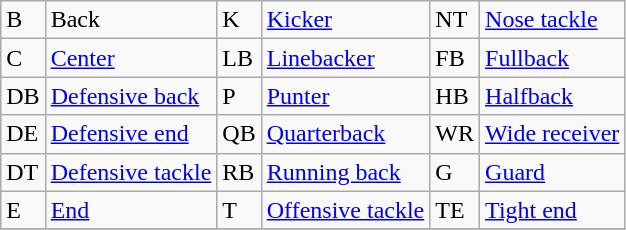<table class="wikitable">
<tr>
<td>B</td>
<td>Back</td>
<td>K</td>
<td><a href='#'>Kicker</a></td>
<td>NT</td>
<td><a href='#'>Nose tackle</a></td>
</tr>
<tr>
<td>C</td>
<td><a href='#'>Center</a></td>
<td>LB</td>
<td><a href='#'>Linebacker</a></td>
<td>FB</td>
<td><a href='#'>Fullback</a></td>
</tr>
<tr>
<td>DB</td>
<td><a href='#'>Defensive back</a></td>
<td>P</td>
<td><a href='#'>Punter</a></td>
<td>HB</td>
<td><a href='#'>Halfback</a></td>
</tr>
<tr>
<td>DE</td>
<td><a href='#'>Defensive end</a></td>
<td>QB</td>
<td><a href='#'>Quarterback</a></td>
<td>WR</td>
<td><a href='#'>Wide receiver</a></td>
</tr>
<tr>
<td>DT</td>
<td><a href='#'>Defensive tackle</a></td>
<td>RB</td>
<td><a href='#'>Running back</a></td>
<td>G</td>
<td><a href='#'>Guard</a></td>
</tr>
<tr>
<td>E</td>
<td><a href='#'>End</a></td>
<td>T</td>
<td><a href='#'>Offensive tackle</a></td>
<td>TE</td>
<td><a href='#'>Tight end</a></td>
</tr>
<tr>
</tr>
</table>
